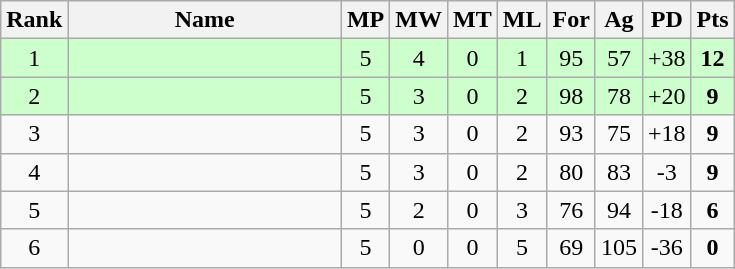<table class=wikitable style="text-align:center">
<tr>
<th width=20>Rank</th>
<th width=175>Name</th>
<th width=20>MP</th>
<th width=20>MW</th>
<th width=20>MT</th>
<th width=20>ML</th>
<th width=20>For</th>
<th width=20>Ag</th>
<th width=20>PD</th>
<th width=20>Pts</th>
</tr>
<tr bgcolor="#ccffcc">
<td>1</td>
<td align=left><strong></strong></td>
<td>5</td>
<td>4</td>
<td>0</td>
<td>1</td>
<td>95</td>
<td>57</td>
<td>+38</td>
<td><strong>12</strong></td>
</tr>
<tr bgcolor="#ccffcc">
<td>2</td>
<td align=left><strong></strong></td>
<td>5</td>
<td>3</td>
<td>0</td>
<td>2</td>
<td>98</td>
<td>78</td>
<td>+20</td>
<td><strong>9</strong></td>
</tr>
<tr>
<td>3</td>
<td align=left></td>
<td>5</td>
<td>3</td>
<td>0</td>
<td>2</td>
<td>93</td>
<td>75</td>
<td>+18</td>
<td><strong>9</strong></td>
</tr>
<tr>
<td>4</td>
<td align=left></td>
<td>5</td>
<td>3</td>
<td>0</td>
<td>2</td>
<td>80</td>
<td>83</td>
<td>-3</td>
<td><strong>9</strong></td>
</tr>
<tr>
<td>5</td>
<td align=left></td>
<td>5</td>
<td>2</td>
<td>0</td>
<td>3</td>
<td>76</td>
<td>94</td>
<td>-18</td>
<td><strong>6</strong></td>
</tr>
<tr>
<td>6</td>
<td align=left></td>
<td>5</td>
<td>0</td>
<td>0</td>
<td>5</td>
<td>69</td>
<td>105</td>
<td>-36</td>
<td><strong>0</strong></td>
</tr>
</table>
